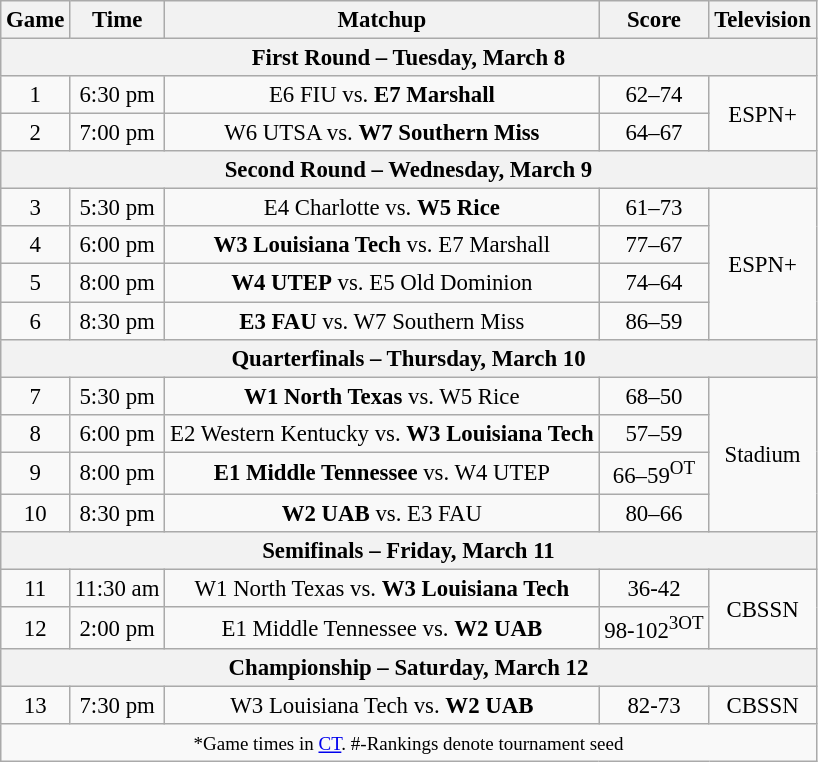<table class="wikitable" style="font-size: 95%; text-align:center">
<tr>
<th>Game</th>
<th>Time</th>
<th>Matchup</th>
<th>Score</th>
<th>Television</th>
</tr>
<tr>
<th colspan="6">First Round – Tuesday, March 8</th>
</tr>
<tr>
<td>1</td>
<td>6:30 pm</td>
<td>E6 FIU vs. <strong>E7 Marshall</strong></td>
<td>62–74</td>
<td rowspan="2">ESPN+</td>
</tr>
<tr>
<td>2</td>
<td>7:00 pm</td>
<td>W6 UTSA vs. <strong>W7 Southern Miss</strong></td>
<td>64–67</td>
</tr>
<tr>
<th colspan="6">Second Round – Wednesday, March 9</th>
</tr>
<tr>
<td>3</td>
<td>5:30 pm</td>
<td>E4 Charlotte vs. <strong>W5 Rice</strong></td>
<td>61–73</td>
<td rowspan="4">ESPN+</td>
</tr>
<tr>
<td>4</td>
<td>6:00 pm</td>
<td><strong>W3 Louisiana Tech</strong> vs. E7 Marshall</td>
<td>77–67</td>
</tr>
<tr>
<td>5</td>
<td>8:00 pm</td>
<td><strong>W4 UTEP</strong> vs. E5 Old Dominion</td>
<td>74–64</td>
</tr>
<tr>
<td>6</td>
<td>8:30 pm</td>
<td><strong>E3 FAU</strong> vs. W7 Southern Miss</td>
<td>86–59</td>
</tr>
<tr>
<th colspan="6">Quarterfinals – Thursday, March 10</th>
</tr>
<tr>
<td>7</td>
<td>5:30 pm</td>
<td><strong>W1 North Texas</strong> vs. W5 Rice</td>
<td>68–50</td>
<td rowspan="4">Stadium</td>
</tr>
<tr>
<td>8</td>
<td>6:00 pm</td>
<td>E2 Western Kentucky vs. <strong>W3 Louisiana Tech</strong></td>
<td>57–59</td>
</tr>
<tr>
<td>9</td>
<td>8:00 pm</td>
<td><strong>E1 Middle Tennessee</strong> vs. W4 UTEP</td>
<td>66–59<sup>OT</sup></td>
</tr>
<tr>
<td>10</td>
<td>8:30 pm</td>
<td><strong>W2 UAB</strong> vs. E3 FAU</td>
<td>80–66</td>
</tr>
<tr>
<th colspan="6">Semifinals – Friday, March 11</th>
</tr>
<tr>
<td>11</td>
<td>11:30 am</td>
<td>W1 North Texas vs. <strong>W3 Louisiana Tech</strong></td>
<td>36-42</td>
<td rowspan="2">CBSSN</td>
</tr>
<tr>
<td>12</td>
<td>2:00 pm</td>
<td>E1 Middle Tennessee vs. <strong>W2 UAB</strong></td>
<td>98-102<sup>3OT</sup></td>
</tr>
<tr>
<th colspan="6">Championship – Saturday, March 12</th>
</tr>
<tr>
<td>13</td>
<td>7:30 pm</td>
<td>W3 Louisiana Tech vs. <strong>W2 UAB</strong></td>
<td>82-73</td>
<td>CBSSN</td>
</tr>
<tr>
<td colspan="6"><small>*Game times in <a href='#'>CT</a>. #-Rankings denote tournament seed</small></td>
</tr>
</table>
